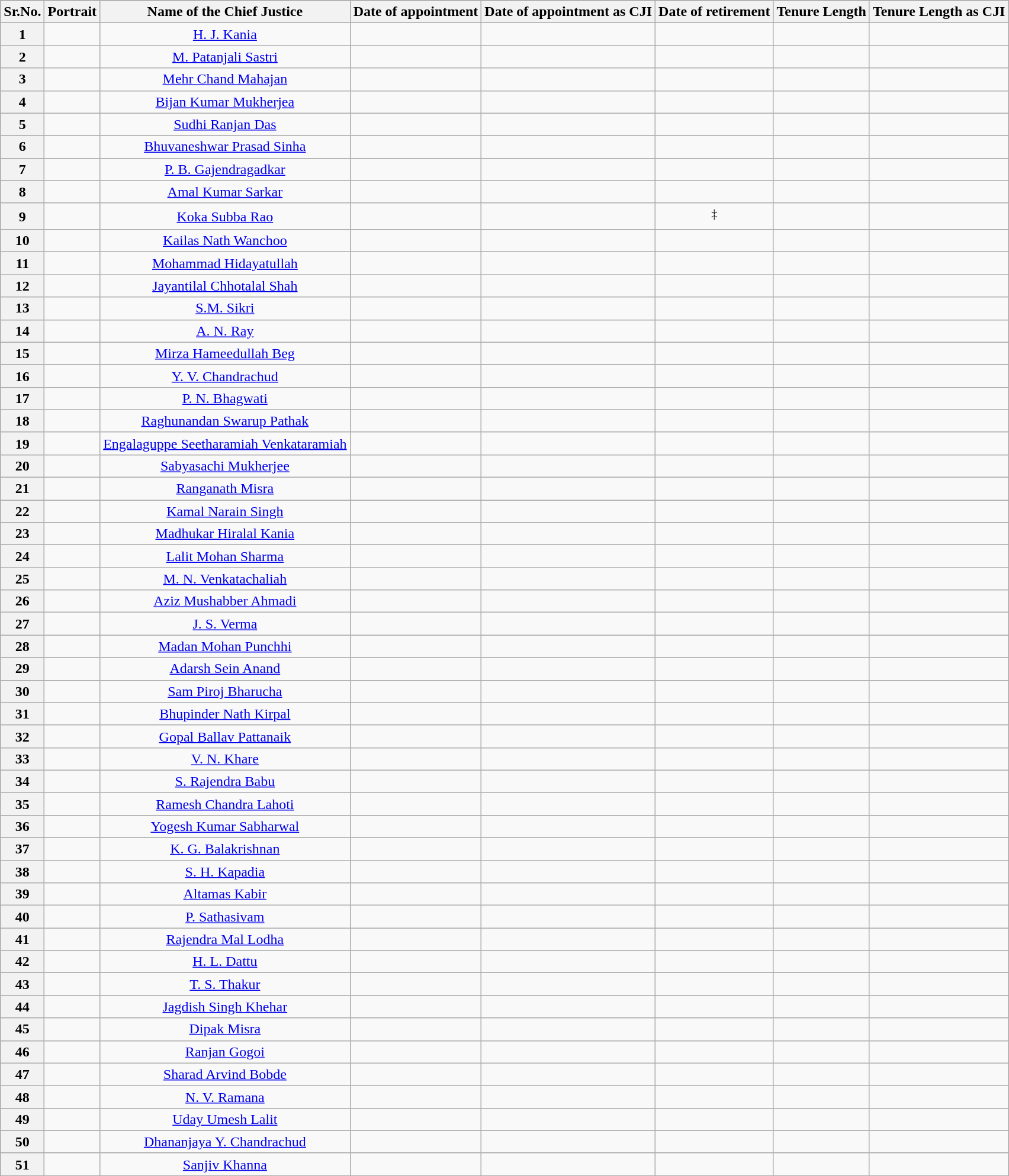<table class="sortable wikitable ">
<tr style="background:#B5B5B5">
<th>Sr.No.</th>
<th>Portrait</th>
<th class="sortable">Name of the Chief Justice</th>
<th>Date of appointment</th>
<th class="sortable">Date of appointment as  CJI</th>
<th>Date of retirement</th>
<th>Tenure Length</th>
<th>Tenure Length as CJI</th>
</tr>
<tr align="center">
<th>1</th>
<td></td>
<td><a href='#'>H. J. Kania</a></td>
<td></td>
<td></td>
<td></td>
<td></td>
<td></td>
</tr>
<tr align="center">
<th>2</th>
<td></td>
<td><a href='#'>M. Patanjali Sastri</a></td>
<td></td>
<td></td>
<td></td>
<td></td>
<td></td>
</tr>
<tr align="center">
<th>3</th>
<td></td>
<td><a href='#'>Mehr Chand Mahajan</a></td>
<td></td>
<td></td>
<td></td>
<td></td>
<td></td>
</tr>
<tr align="center">
<th>4</th>
<td></td>
<td><a href='#'>Bijan Kumar Mukherjea</a></td>
<td></td>
<td></td>
<td></td>
<td></td>
<td></td>
</tr>
<tr align="center">
<th>5</th>
<td></td>
<td><a href='#'>Sudhi Ranjan Das</a></td>
<td></td>
<td></td>
<td></td>
<td></td>
<td></td>
</tr>
<tr align="center">
<th>6</th>
<td></td>
<td><a href='#'>Bhuvaneshwar Prasad Sinha</a></td>
<td></td>
<td></td>
<td></td>
<td></td>
<td></td>
</tr>
<tr align="center">
<th>7</th>
<td></td>
<td><a href='#'>P. B. Gajendragadkar</a></td>
<td></td>
<td></td>
<td></td>
<td></td>
<td></td>
</tr>
<tr align="center">
<th>8</th>
<td></td>
<td><a href='#'>Amal Kumar Sarkar</a></td>
<td></td>
<td></td>
<td></td>
<td></td>
<td></td>
</tr>
<tr align="center">
<th>9</th>
<td></td>
<td><a href='#'>Koka Subba Rao</a></td>
<td></td>
<td></td>
<td><sup>‡</sup></td>
<td></td>
<td></td>
</tr>
<tr align="center">
<th>10</th>
<td></td>
<td><a href='#'>Kailas Nath Wanchoo</a></td>
<td></td>
<td></td>
<td></td>
<td></td>
<td></td>
</tr>
<tr align="center">
<th>11</th>
<td></td>
<td><a href='#'>Mohammad Hidayatullah</a></td>
<td></td>
<td></td>
<td></td>
<td></td>
<td></td>
</tr>
<tr align="center">
<th>12</th>
<td></td>
<td><a href='#'>Jayantilal Chhotalal Shah</a></td>
<td></td>
<td></td>
<td></td>
<td></td>
<td></td>
</tr>
<tr align="center">
<th>13</th>
<td></td>
<td><a href='#'>S.M. Sikri</a></td>
<td></td>
<td></td>
<td></td>
<td></td>
<td></td>
</tr>
<tr align="center">
<th>14</th>
<td></td>
<td><a href='#'>A. N. Ray</a></td>
<td></td>
<td></td>
<td></td>
<td></td>
<td></td>
</tr>
<tr align="center">
<th>15</th>
<td></td>
<td><a href='#'>Mirza Hameedullah Beg</a></td>
<td></td>
<td></td>
<td></td>
<td></td>
<td></td>
</tr>
<tr align="center">
<th>16</th>
<td></td>
<td><a href='#'>Y. V. Chandrachud</a></td>
<td></td>
<td></td>
<td></td>
<td></td>
<td></td>
</tr>
<tr align="center">
<th>17</th>
<td></td>
<td><a href='#'>P. N. Bhagwati</a></td>
<td></td>
<td></td>
<td></td>
<td></td>
<td></td>
</tr>
<tr align="center">
<th>18</th>
<td></td>
<td><a href='#'>Raghunandan Swarup Pathak</a></td>
<td></td>
<td></td>
<td></td>
<td></td>
<td></td>
</tr>
<tr align="center">
<th>19</th>
<td></td>
<td><a href='#'>Engalaguppe Seetharamiah Venkataramiah</a></td>
<td></td>
<td></td>
<td></td>
<td></td>
<td></td>
</tr>
<tr align="center">
<th>20</th>
<td></td>
<td><a href='#'>Sabyasachi Mukherjee</a></td>
<td></td>
<td></td>
<td></td>
<td></td>
<td></td>
</tr>
<tr align="center">
<th>21</th>
<td></td>
<td><a href='#'>Ranganath Misra</a></td>
<td></td>
<td></td>
<td></td>
<td></td>
<td></td>
</tr>
<tr align="center">
<th>22</th>
<td></td>
<td><a href='#'>Kamal Narain Singh</a></td>
<td></td>
<td></td>
<td></td>
<td></td>
<td></td>
</tr>
<tr align="center">
<th>23</th>
<td></td>
<td><a href='#'>Madhukar Hiralal Kania</a></td>
<td></td>
<td></td>
<td></td>
<td></td>
<td></td>
</tr>
<tr align="center">
<th>24</th>
<td></td>
<td><a href='#'>Lalit Mohan Sharma</a></td>
<td></td>
<td></td>
<td></td>
<td></td>
<td></td>
</tr>
<tr align="center">
<th>25</th>
<td></td>
<td><a href='#'>M. N. Venkatachaliah</a></td>
<td></td>
<td></td>
<td></td>
<td></td>
<td></td>
</tr>
<tr align="center">
<th>26</th>
<td></td>
<td><a href='#'>Aziz Mushabber Ahmadi</a></td>
<td></td>
<td></td>
<td></td>
<td></td>
<td></td>
</tr>
<tr align="center">
<th>27</th>
<td></td>
<td><a href='#'>J. S. Verma</a></td>
<td></td>
<td></td>
<td></td>
<td></td>
<td></td>
</tr>
<tr align="center">
<th>28</th>
<td></td>
<td><a href='#'>Madan Mohan Punchhi</a></td>
<td></td>
<td></td>
<td></td>
<td></td>
<td></td>
</tr>
<tr align="center">
<th>29</th>
<td></td>
<td><a href='#'>Adarsh Sein Anand</a></td>
<td></td>
<td></td>
<td></td>
<td></td>
<td></td>
</tr>
<tr align="center">
<th>30</th>
<td></td>
<td><a href='#'>Sam Piroj Bharucha</a></td>
<td></td>
<td></td>
<td></td>
<td></td>
<td></td>
</tr>
<tr align="center">
<th>31</th>
<td></td>
<td><a href='#'>Bhupinder Nath Kirpal</a></td>
<td></td>
<td></td>
<td></td>
<td></td>
<td></td>
</tr>
<tr align="center">
<th>32</th>
<td></td>
<td><a href='#'>Gopal Ballav Pattanaik</a></td>
<td></td>
<td></td>
<td></td>
<td></td>
<td></td>
</tr>
<tr align="center">
<th>33</th>
<td></td>
<td><a href='#'>V. N. Khare</a></td>
<td></td>
<td></td>
<td></td>
<td></td>
<td></td>
</tr>
<tr align="center">
<th>34</th>
<td></td>
<td><a href='#'>S. Rajendra Babu</a></td>
<td></td>
<td></td>
<td></td>
<td></td>
<td></td>
</tr>
<tr align="center">
<th>35</th>
<td></td>
<td><a href='#'>Ramesh Chandra Lahoti</a></td>
<td></td>
<td></td>
<td></td>
<td></td>
<td></td>
</tr>
<tr align="center">
<th>36</th>
<td></td>
<td><a href='#'>Yogesh Kumar Sabharwal</a></td>
<td></td>
<td></td>
<td></td>
<td></td>
<td></td>
</tr>
<tr align="center">
<th>37</th>
<td></td>
<td><a href='#'>K. G. Balakrishnan</a></td>
<td></td>
<td></td>
<td></td>
<td></td>
<td></td>
</tr>
<tr align="center">
<th>38</th>
<td></td>
<td><a href='#'>S. H. Kapadia</a></td>
<td></td>
<td></td>
<td></td>
<td></td>
<td></td>
</tr>
<tr align="center">
<th>39</th>
<td></td>
<td><a href='#'>Altamas Kabir</a></td>
<td></td>
<td></td>
<td></td>
<td></td>
<td></td>
</tr>
<tr align="center">
<th>40</th>
<td></td>
<td><a href='#'>P. Sathasivam</a></td>
<td></td>
<td></td>
<td></td>
<td></td>
<td></td>
</tr>
<tr align="center">
<th>41</th>
<td></td>
<td><a href='#'>Rajendra Mal Lodha</a></td>
<td></td>
<td></td>
<td></td>
<td></td>
<td></td>
</tr>
<tr align="center">
<th>42</th>
<td></td>
<td><a href='#'>H. L. Dattu</a></td>
<td></td>
<td></td>
<td></td>
<td></td>
<td></td>
</tr>
<tr align="center">
<th>43</th>
<td></td>
<td><a href='#'>T. S. Thakur</a></td>
<td></td>
<td></td>
<td></td>
<td></td>
<td></td>
</tr>
<tr align="center">
<th>44</th>
<td></td>
<td><a href='#'>Jagdish Singh Khehar</a></td>
<td></td>
<td></td>
<td></td>
<td></td>
<td></td>
</tr>
<tr align="center">
<th>45</th>
<td></td>
<td><a href='#'>Dipak Misra</a></td>
<td></td>
<td></td>
<td></td>
<td></td>
<td></td>
</tr>
<tr align="center">
<th>46</th>
<td></td>
<td><a href='#'>Ranjan Gogoi</a></td>
<td></td>
<td></td>
<td></td>
<td></td>
<td></td>
</tr>
<tr align="center">
<th>47</th>
<td></td>
<td><a href='#'>Sharad Arvind Bobde</a></td>
<td></td>
<td></td>
<td></td>
<td></td>
<td></td>
</tr>
<tr align="center">
<th>48</th>
<td></td>
<td><a href='#'>N. V. Ramana</a></td>
<td></td>
<td></td>
<td></td>
<td></td>
<td></td>
</tr>
<tr align="center">
<th>49</th>
<td></td>
<td><a href='#'>Uday Umesh Lalit</a></td>
<td></td>
<td></td>
<td></td>
<td></td>
<td></td>
</tr>
<tr align="center">
<th>50</th>
<td></td>
<td><a href='#'>Dhananjaya Y. Chandrachud</a></td>
<td></td>
<td></td>
<td></td>
<td></td>
<td></td>
</tr>
<tr align="center">
<th>51</th>
<td></td>
<td><a href='#'>Sanjiv Khanna</a></td>
<td></td>
<td></td>
<td></td>
<td></td>
<td></td>
</tr>
</table>
